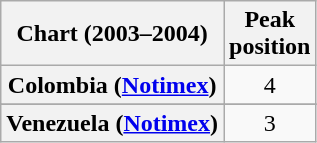<table class="wikitable sortable plainrowheaders" style="text-align:center">
<tr>
<th scope="col">Chart (2003–2004)</th>
<th scope="col">Peak<br>position</th>
</tr>
<tr>
<th scope="row">Colombia (<a href='#'>Notimex</a>)</th>
<td align="center">4</td>
</tr>
<tr>
</tr>
<tr>
</tr>
<tr>
</tr>
<tr>
<th scope="row">Venezuela (<a href='#'>Notimex</a>)</th>
<td align="center">3</td>
</tr>
</table>
